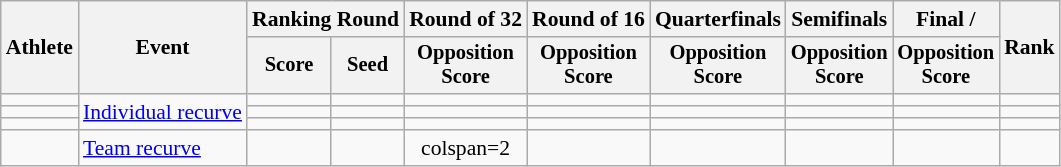<table class="wikitable" style="font-size:90%">
<tr>
<th rowspan="2">Athlete</th>
<th rowspan="2">Event</th>
<th colspan="2">Ranking Round</th>
<th>Round of 32</th>
<th>Round of 16</th>
<th>Quarterfinals</th>
<th>Semifinals</th>
<th>Final / </th>
<th rowspan="2">Rank</th>
</tr>
<tr style="font-size:95%">
<th>Score</th>
<th>Seed</th>
<th>Opposition<br>Score</th>
<th>Opposition<br>Score</th>
<th>Opposition<br>Score</th>
<th>Opposition<br>Score</th>
<th>Opposition<br>Score</th>
</tr>
<tr align=center>
<td align=left></td>
<td align=left rowspan=3><a href='#'>Individual recurve</a></td>
<td></td>
<td></td>
<td></td>
<td></td>
<td></td>
<td></td>
<td></td>
<td></td>
</tr>
<tr align=center>
<td align=left></td>
<td></td>
<td></td>
<td></td>
<td></td>
<td></td>
<td></td>
<td></td>
<td></td>
</tr>
<tr align=center>
<td align=left></td>
<td></td>
<td></td>
<td></td>
<td></td>
<td></td>
<td></td>
<td></td>
<td></td>
</tr>
<tr align=center>
<td align=left></td>
<td align=left><a href='#'>Team recurve</a></td>
<td></td>
<td></td>
<td>colspan=2 </td>
<td></td>
<td></td>
<td></td>
<td></td>
</tr>
</table>
